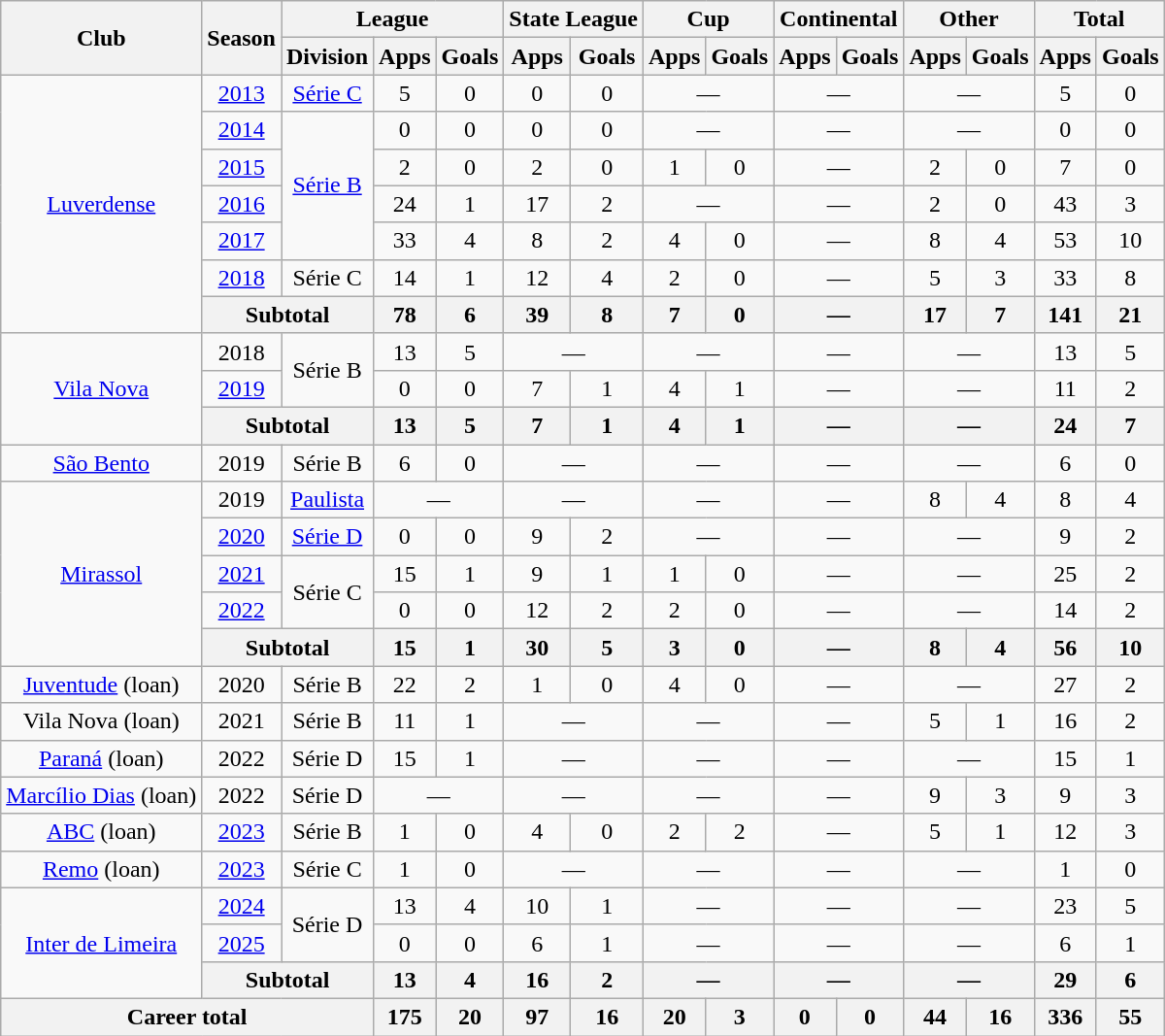<table class="wikitable" style="text-align: center;">
<tr>
<th rowspan="2">Club</th>
<th rowspan="2">Season</th>
<th colspan="3">League</th>
<th colspan="2">State League</th>
<th colspan="2">Cup</th>
<th colspan="2">Continental</th>
<th colspan="2">Other</th>
<th colspan="2">Total</th>
</tr>
<tr>
<th>Division</th>
<th>Apps</th>
<th>Goals</th>
<th>Apps</th>
<th>Goals</th>
<th>Apps</th>
<th>Goals</th>
<th>Apps</th>
<th>Goals</th>
<th>Apps</th>
<th>Goals</th>
<th>Apps</th>
<th>Goals</th>
</tr>
<tr>
<td rowspan=7 align="center"><a href='#'>Luverdense</a></td>
<td><a href='#'>2013</a></td>
<td><a href='#'>Série C</a></td>
<td>5</td>
<td>0</td>
<td>0</td>
<td>0</td>
<td colspan="2">—</td>
<td colspan="2">—</td>
<td colspan="2">—</td>
<td>5</td>
<td>0</td>
</tr>
<tr>
<td><a href='#'>2014</a></td>
<td rowspan=4><a href='#'>Série B</a></td>
<td>0</td>
<td>0</td>
<td>0</td>
<td>0</td>
<td colspan="2">—</td>
<td colspan="2">—</td>
<td colspan="2">—</td>
<td>0</td>
<td>0</td>
</tr>
<tr>
<td><a href='#'>2015</a></td>
<td>2</td>
<td>0</td>
<td>2</td>
<td>0</td>
<td>1</td>
<td>0</td>
<td colspan="2">—</td>
<td>2</td>
<td>0</td>
<td>7</td>
<td>0</td>
</tr>
<tr>
<td><a href='#'>2016</a></td>
<td>24</td>
<td>1</td>
<td>17</td>
<td>2</td>
<td colspan="2">—</td>
<td colspan="2">—</td>
<td>2</td>
<td>0</td>
<td>43</td>
<td>3</td>
</tr>
<tr>
<td><a href='#'>2017</a></td>
<td>33</td>
<td>4</td>
<td>8</td>
<td>2</td>
<td>4</td>
<td>0</td>
<td colspan="2">—</td>
<td>8</td>
<td>4</td>
<td>53</td>
<td>10</td>
</tr>
<tr>
<td><a href='#'>2018</a></td>
<td>Série C</td>
<td>14</td>
<td>1</td>
<td>12</td>
<td>4</td>
<td>2</td>
<td>0</td>
<td colspan="2">—</td>
<td>5</td>
<td>3</td>
<td>33</td>
<td>8</td>
</tr>
<tr>
<th colspan="2">Subtotal</th>
<th>78</th>
<th>6</th>
<th>39</th>
<th>8</th>
<th>7</th>
<th>0</th>
<th colspan="2">—</th>
<th>17</th>
<th>7</th>
<th>141</th>
<th>21</th>
</tr>
<tr>
<td rowspan="3"><a href='#'>Vila Nova</a></td>
<td>2018</td>
<td rowspan="2">Série B</td>
<td>13</td>
<td>5</td>
<td colspan="2">—</td>
<td colspan="2">—</td>
<td colspan="2">—</td>
<td colspan="2">—</td>
<td>13</td>
<td>5</td>
</tr>
<tr>
<td><a href='#'>2019</a></td>
<td>0</td>
<td>0</td>
<td>7</td>
<td>1</td>
<td>4</td>
<td>1</td>
<td colspan="2">—</td>
<td colspan="2">—</td>
<td>11</td>
<td>2</td>
</tr>
<tr>
<th colspan="2">Subtotal</th>
<th>13</th>
<th>5</th>
<th>7</th>
<th>1</th>
<th>4</th>
<th>1</th>
<th colspan="2">—</th>
<th colspan="2">—</th>
<th>24</th>
<th>7</th>
</tr>
<tr>
<td><a href='#'>São Bento</a></td>
<td>2019</td>
<td>Série B</td>
<td>6</td>
<td>0</td>
<td colspan="2">—</td>
<td colspan="2">—</td>
<td colspan="2">—</td>
<td colspan="2">—</td>
<td>6</td>
<td>0</td>
</tr>
<tr>
<td rowspan="5"><a href='#'>Mirassol</a></td>
<td>2019</td>
<td><a href='#'>Paulista</a></td>
<td colspan="2">—</td>
<td colspan="2">—</td>
<td colspan="2">—</td>
<td colspan="2">—</td>
<td>8</td>
<td>4</td>
<td>8</td>
<td>4</td>
</tr>
<tr>
<td><a href='#'>2020</a></td>
<td><a href='#'>Série D</a></td>
<td>0</td>
<td>0</td>
<td>9</td>
<td>2</td>
<td colspan="2">—</td>
<td colspan="2">—</td>
<td colspan="2">—</td>
<td>9</td>
<td>2</td>
</tr>
<tr>
<td><a href='#'>2021</a></td>
<td rowspan="2">Série C</td>
<td>15</td>
<td>1</td>
<td>9</td>
<td>1</td>
<td>1</td>
<td>0</td>
<td colspan="2">—</td>
<td colspan="2">—</td>
<td>25</td>
<td>2</td>
</tr>
<tr>
<td><a href='#'>2022</a></td>
<td>0</td>
<td>0</td>
<td>12</td>
<td>2</td>
<td>2</td>
<td>0</td>
<td colspan="2">—</td>
<td colspan="2">—</td>
<td>14</td>
<td>2</td>
</tr>
<tr>
<th colspan="2">Subtotal</th>
<th>15</th>
<th>1</th>
<th>30</th>
<th>5</th>
<th>3</th>
<th>0</th>
<th colspan="2">—</th>
<th>8</th>
<th>4</th>
<th>56</th>
<th>10</th>
</tr>
<tr>
<td><a href='#'>Juventude</a> (loan)</td>
<td>2020</td>
<td>Série B</td>
<td>22</td>
<td>2</td>
<td>1</td>
<td>0</td>
<td>4</td>
<td>0</td>
<td colspan="2">—</td>
<td colspan="2">—</td>
<td>27</td>
<td>2</td>
</tr>
<tr>
<td>Vila Nova (loan)</td>
<td>2021</td>
<td>Série B</td>
<td>11</td>
<td>1</td>
<td colspan="2">—</td>
<td colspan="2">—</td>
<td colspan="2">—</td>
<td>5</td>
<td>1</td>
<td>16</td>
<td>2</td>
</tr>
<tr>
<td><a href='#'>Paraná</a> (loan)</td>
<td>2022</td>
<td>Série D</td>
<td>15</td>
<td>1</td>
<td colspan="2">—</td>
<td colspan="2">—</td>
<td colspan="2">—</td>
<td colspan="2">—</td>
<td>15</td>
<td>1</td>
</tr>
<tr>
<td><a href='#'>Marcílio Dias</a> (loan)</td>
<td>2022</td>
<td>Série D</td>
<td colspan="2">—</td>
<td colspan="2">—</td>
<td colspan="2">—</td>
<td colspan="2">—</td>
<td>9</td>
<td>3</td>
<td>9</td>
<td>3</td>
</tr>
<tr>
<td><a href='#'>ABC</a> (loan)</td>
<td><a href='#'>2023</a></td>
<td>Série B</td>
<td>1</td>
<td>0</td>
<td>4</td>
<td>0</td>
<td>2</td>
<td>2</td>
<td colspan="2">—</td>
<td>5</td>
<td>1</td>
<td>12</td>
<td>3</td>
</tr>
<tr>
<td><a href='#'>Remo</a> (loan)</td>
<td><a href='#'>2023</a></td>
<td>Série C</td>
<td>1</td>
<td>0</td>
<td colspan="2">—</td>
<td colspan="2">—</td>
<td colspan="2">—</td>
<td colspan="2">—</td>
<td>1</td>
<td>0</td>
</tr>
<tr>
<td rowspan="3"><a href='#'>Inter de Limeira</a></td>
<td><a href='#'>2024</a></td>
<td rowspan="2">Série D</td>
<td>13</td>
<td>4</td>
<td>10</td>
<td>1</td>
<td colspan="2">—</td>
<td colspan="2">—</td>
<td colspan="2">—</td>
<td>23</td>
<td>5</td>
</tr>
<tr>
<td><a href='#'>2025</a></td>
<td>0</td>
<td>0</td>
<td>6</td>
<td>1</td>
<td colspan="2">—</td>
<td colspan="2">—</td>
<td colspan="2">—</td>
<td>6</td>
<td>1</td>
</tr>
<tr>
<th colspan="2">Subtotal</th>
<th>13</th>
<th>4</th>
<th>16</th>
<th>2</th>
<th colspan="2">—</th>
<th colspan="2">—</th>
<th colspan="2">—</th>
<th>29</th>
<th>6</th>
</tr>
<tr>
<th colspan="3"><strong>Career total</strong></th>
<th>175</th>
<th>20</th>
<th>97</th>
<th>16</th>
<th>20</th>
<th>3</th>
<th>0</th>
<th>0</th>
<th>44</th>
<th>16</th>
<th>336</th>
<th>55</th>
</tr>
</table>
